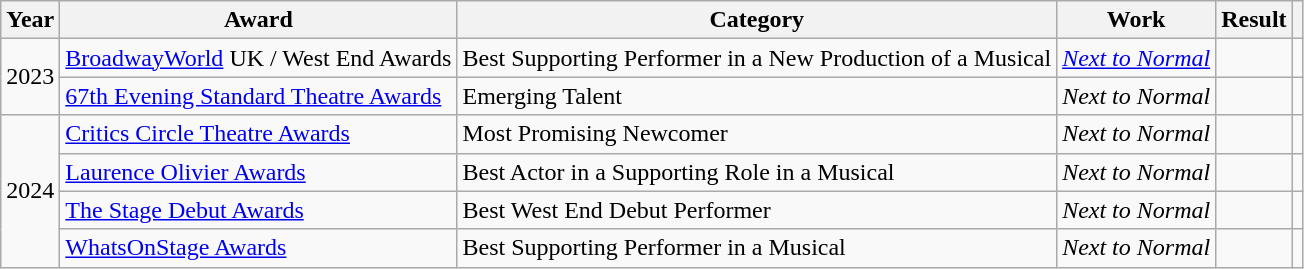<table class="wikitable sortable">
<tr>
<th>Year</th>
<th>Award</th>
<th>Category</th>
<th>Work</th>
<th>Result</th>
<th class="unsortable"></th>
</tr>
<tr>
<td rowspan="2">2023</td>
<td><a href='#'>BroadwayWorld</a> UK / West End Awards</td>
<td>Best Supporting Performer in a New Production of a Musical</td>
<td><em><a href='#'>Next to Normal</a></em></td>
<td></td>
<td style="text-align: center;"></td>
</tr>
<tr>
<td><a href='#'>67th Evening Standard Theatre Awards</a></td>
<td>Emerging Talent</td>
<td><em>Next to Normal</em></td>
<td></td>
<td style="text-align: center;"></td>
</tr>
<tr>
<td rowspan="4">2024</td>
<td><a href='#'>Critics Circle Theatre Awards</a></td>
<td>Most Promising Newcomer</td>
<td><em>Next to Normal</em></td>
<td></td>
<td style="text-align: center;"></td>
</tr>
<tr>
<td><a href='#'>Laurence Olivier Awards</a></td>
<td>Best Actor in a Supporting Role in a Musical</td>
<td><em>Next to Normal</em></td>
<td></td>
<td style="text-align: center;"></td>
</tr>
<tr>
<td data-sort-value="Stage Debut Awards, The"><a href='#'>The Stage Debut Awards</a></td>
<td>Best West End Debut Performer</td>
<td><em>Next to Normal</em></td>
<td></td>
<td style="text-align: center;"></td>
</tr>
<tr>
<td><a href='#'>WhatsOnStage Awards</a></td>
<td>Best Supporting Performer in a Musical</td>
<td><em>Next to Normal</em></td>
<td></td>
<td style="text-align: center;"></td>
</tr>
</table>
